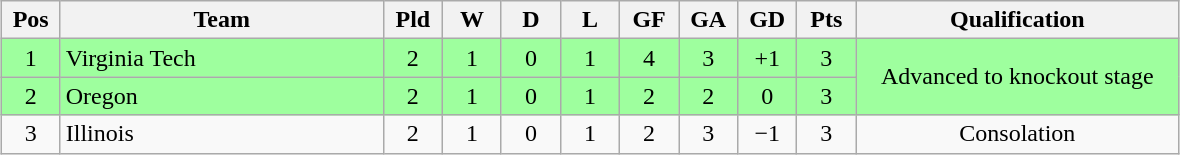<table class="wikitable" style="text-align:center; margin: 1em auto">
<tr>
<th style=width:2em>Pos</th>
<th style=width:13em>Team</th>
<th style=width:2em>Pld</th>
<th style=width:2em>W</th>
<th style=width:2em>D</th>
<th style=width:2em>L</th>
<th style=width:2em>GF</th>
<th style=width:2em>GA</th>
<th style=width:2em>GD</th>
<th style=width:2em>Pts</th>
<th style=width:13em>Qualification</th>
</tr>
<tr bgcolor="#9eff9e">
<td>1</td>
<td style="text-align:left">Virginia Tech</td>
<td>2</td>
<td>1</td>
<td>0</td>
<td>1</td>
<td>4</td>
<td>3</td>
<td>+1</td>
<td>3</td>
<td rowspan="2">Advanced to knockout stage</td>
</tr>
<tr bgcolor="#9eff9e">
<td>2</td>
<td style="text-align:left">Oregon</td>
<td>2</td>
<td>1</td>
<td>0</td>
<td>1</td>
<td>2</td>
<td>2</td>
<td>0</td>
<td>3</td>
</tr>
<tr>
<td>3</td>
<td style="text-align:left">Illinois</td>
<td>2</td>
<td>1</td>
<td>0</td>
<td>1</td>
<td>2</td>
<td>3</td>
<td>−1</td>
<td>3</td>
<td>Consolation</td>
</tr>
</table>
